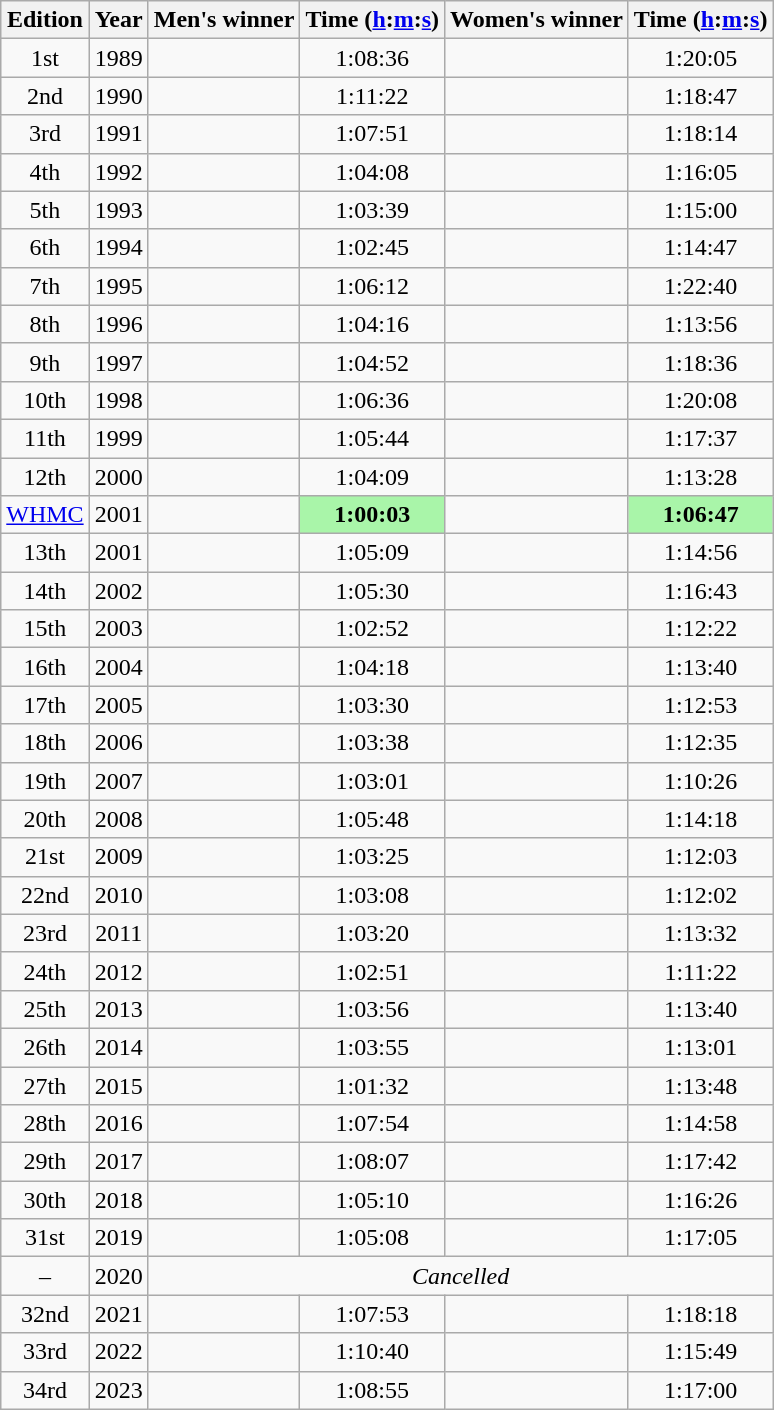<table class="wikitable sortable" style="text-align:center">
<tr>
<th class=unsortable>Edition</th>
<th>Year</th>
<th class=unsortable>Men's winner</th>
<th>Time (<a href='#'>h</a>:<a href='#'>m</a>:<a href='#'>s</a>)</th>
<th class=unsortable>Women's winner</th>
<th>Time (<a href='#'>h</a>:<a href='#'>m</a>:<a href='#'>s</a>)</th>
</tr>
<tr>
<td>1st</td>
<td>1989</td>
<td align=left></td>
<td>1:08:36</td>
<td align=left></td>
<td>1:20:05</td>
</tr>
<tr>
<td>2nd</td>
<td>1990</td>
<td align=left></td>
<td>1:11:22</td>
<td align=left></td>
<td>1:18:47</td>
</tr>
<tr>
<td>3rd</td>
<td>1991</td>
<td align=left></td>
<td>1:07:51</td>
<td align=left></td>
<td>1:18:14</td>
</tr>
<tr>
<td>4th</td>
<td>1992</td>
<td align=left></td>
<td>1:04:08</td>
<td align=left></td>
<td>1:16:05</td>
</tr>
<tr>
<td>5th</td>
<td>1993</td>
<td align=left></td>
<td>1:03:39</td>
<td align=left></td>
<td>1:15:00</td>
</tr>
<tr>
<td>6th</td>
<td>1994</td>
<td align=left></td>
<td>1:02:45</td>
<td align=left></td>
<td>1:14:47</td>
</tr>
<tr>
<td>7th</td>
<td>1995</td>
<td align=left></td>
<td>1:06:12</td>
<td align=left></td>
<td>1:22:40</td>
</tr>
<tr>
<td>8th</td>
<td>1996</td>
<td align=left></td>
<td>1:04:16</td>
<td align=left></td>
<td>1:13:56</td>
</tr>
<tr>
<td>9th</td>
<td>1997</td>
<td align=left></td>
<td>1:04:52</td>
<td align=left></td>
<td>1:18:36</td>
</tr>
<tr>
<td>10th</td>
<td>1998</td>
<td align=left></td>
<td>1:06:36</td>
<td align=left></td>
<td>1:20:08</td>
</tr>
<tr>
<td>11th</td>
<td>1999</td>
<td align=left></td>
<td>1:05:44</td>
<td align=left></td>
<td>1:17:37</td>
</tr>
<tr>
<td>12th</td>
<td>2000</td>
<td align=left></td>
<td>1:04:09</td>
<td align=left></td>
<td>1:13:28</td>
</tr>
<tr>
<td><a href='#'>WHMC</a></td>
<td>2001</td>
<td align=left></td>
<td bgcolor=#A9F5A9><strong>1:00:03</strong></td>
<td align=left></td>
<td bgcolor=#A9F5A9><strong>1:06:47</strong></td>
</tr>
<tr>
<td>13th</td>
<td>2001</td>
<td align=left></td>
<td>1:05:09</td>
<td align=left></td>
<td>1:14:56</td>
</tr>
<tr>
<td>14th</td>
<td>2002</td>
<td align=left></td>
<td>1:05:30</td>
<td align=left></td>
<td>1:16:43</td>
</tr>
<tr>
<td>15th</td>
<td>2003</td>
<td align=left></td>
<td>1:02:52</td>
<td align=left></td>
<td>1:12:22</td>
</tr>
<tr>
<td>16th</td>
<td>2004</td>
<td align=left></td>
<td>1:04:18</td>
<td align=left></td>
<td>1:13:40</td>
</tr>
<tr>
<td>17th</td>
<td>2005</td>
<td align=left></td>
<td>1:03:30</td>
<td align=left></td>
<td>1:12:53</td>
</tr>
<tr>
<td>18th</td>
<td>2006</td>
<td align=left></td>
<td>1:03:38</td>
<td align=left></td>
<td>1:12:35</td>
</tr>
<tr>
<td>19th</td>
<td>2007</td>
<td align=left></td>
<td>1:03:01</td>
<td align=left></td>
<td>1:10:26</td>
</tr>
<tr>
<td>20th</td>
<td>2008</td>
<td align=left></td>
<td>1:05:48</td>
<td align=left></td>
<td>1:14:18</td>
</tr>
<tr>
<td>21st</td>
<td>2009</td>
<td align=left></td>
<td>1:03:25</td>
<td align=left></td>
<td>1:12:03</td>
</tr>
<tr>
<td>22nd</td>
<td>2010</td>
<td align=left></td>
<td>1:03:08</td>
<td align=left></td>
<td>1:12:02</td>
</tr>
<tr>
<td>23rd</td>
<td>2011</td>
<td align=left></td>
<td>1:03:20</td>
<td align=left></td>
<td>1:13:32</td>
</tr>
<tr>
<td>24th</td>
<td>2012</td>
<td align=left></td>
<td>1:02:51</td>
<td align=left></td>
<td>1:11:22</td>
</tr>
<tr>
<td>25th</td>
<td>2013</td>
<td style="text-align:left;"></td>
<td>1:03:56</td>
<td style="text-align:left;"></td>
<td>1:13:40</td>
</tr>
<tr>
<td>26th</td>
<td>2014</td>
<td style="text-align:left;"></td>
<td>1:03:55</td>
<td style="text-align:left;"></td>
<td>1:13:01</td>
</tr>
<tr>
<td>27th</td>
<td>2015</td>
<td style="text-align:left;"></td>
<td>1:01:32</td>
<td style="text-align:left;"></td>
<td>1:13:48</td>
</tr>
<tr>
<td>28th</td>
<td>2016</td>
<td style="text-align:left;"></td>
<td>1:07:54</td>
<td style="text-align:left;"></td>
<td>1:14:58</td>
</tr>
<tr>
<td>29th</td>
<td>2017</td>
<td style="text-align:left;"></td>
<td>1:08:07</td>
<td style="text-align:left;"></td>
<td>1:17:42</td>
</tr>
<tr>
<td>30th</td>
<td>2018</td>
<td style="text-align:left;"></td>
<td>1:05:10</td>
<td style="text-align:left;"></td>
<td>1:16:26</td>
</tr>
<tr>
<td>31st</td>
<td>2019</td>
<td style="text-align:left;"></td>
<td>1:05:08</td>
<td style="text-align:left;"></td>
<td>1:17:05</td>
</tr>
<tr>
<td>–</td>
<td>2020</td>
<td colspan=4><em>Cancelled</em></td>
</tr>
<tr>
<td>32nd</td>
<td>2021</td>
<td style="text-align:left;"></td>
<td>1:07:53</td>
<td style="text-align:left;"></td>
<td>1:18:18</td>
</tr>
<tr>
<td>33rd</td>
<td>2022</td>
<td style="text-align:left;"></td>
<td>1:10:40</td>
<td style="text-align:left;"></td>
<td>1:15:49</td>
</tr>
<tr>
<td>34rd</td>
<td>2023</td>
<td style="text-align:left;"></td>
<td>1:08:55</td>
<td style="text-align:left;"></td>
<td>1:17:00</td>
</tr>
</table>
